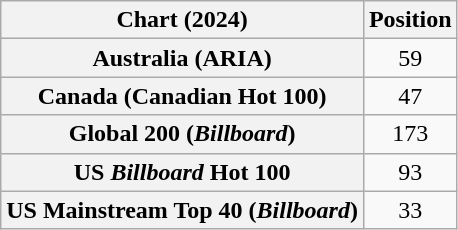<table class="wikitable sortable plainrowheaders" style="text-align:center">
<tr>
<th scope="col">Chart (2024)</th>
<th scope="col">Position</th>
</tr>
<tr>
<th scope="row">Australia (ARIA)</th>
<td>59</td>
</tr>
<tr>
<th scope="row">Canada (Canadian Hot 100)</th>
<td>47</td>
</tr>
<tr>
<th scope="row">Global 200 (<em>Billboard</em>)</th>
<td>173</td>
</tr>
<tr>
<th scope="row">US <em>Billboard</em> Hot 100</th>
<td>93</td>
</tr>
<tr>
<th scope="row">US Mainstream Top 40 (<em>Billboard</em>)</th>
<td>33</td>
</tr>
</table>
